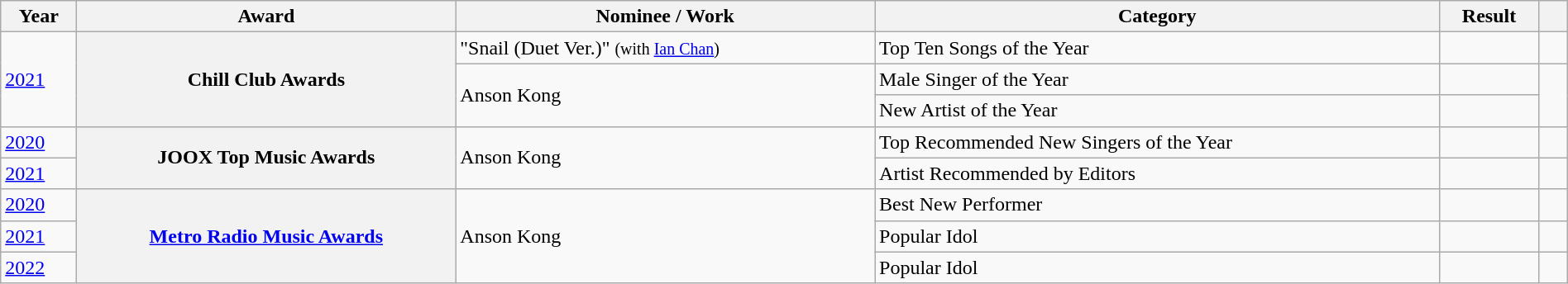<table class="wikitable plainrowheaders" style="width: 100%;">
<tr>
<th scope="col">Year</th>
<th scope="col">Award</th>
<th scope="col">Nominee / Work</th>
<th scope="col">Category</th>
<th scope="col">Result</th>
<th scope="col" style="width:1em;" class="unsortable"></th>
</tr>
<tr>
<td rowspan="3"><a href='#'>2021</a></td>
<th rowspan="3" scope="row">Chill Club Awards</th>
<td>"Snail (Duet Ver.)" <small>(with <a href='#'>Ian Chan</a>)</small></td>
<td>Top Ten Songs of the Year</td>
<td></td>
<td></td>
</tr>
<tr>
<td rowspan="2">Anson Kong</td>
<td>Male Singer of the Year</td>
<td></td>
<td rowspan="2"></td>
</tr>
<tr>
<td>New Artist of the Year</td>
<td></td>
</tr>
<tr>
<td><a href='#'>2020</a></td>
<th rowspan="2" scope="row">JOOX Top Music Awards</th>
<td rowspan="2">Anson Kong</td>
<td>Top Recommended New Singers of the Year</td>
<td></td>
<td></td>
</tr>
<tr>
<td><a href='#'>2021</a></td>
<td>Artist Recommended by Editors</td>
<td></td>
<td></td>
</tr>
<tr>
<td><a href='#'>2020</a></td>
<th rowspan="3" scope="row"><a href='#'>Metro Radio Music Awards</a></th>
<td rowspan="3">Anson Kong</td>
<td>Best New Performer</td>
<td></td>
<td></td>
</tr>
<tr>
<td><a href='#'>2021</a></td>
<td>Popular Idol</td>
<td></td>
<td></td>
</tr>
<tr>
<td><a href='#'>2022</a></td>
<td>Popular Idol</td>
<td></td>
<td></td>
</tr>
</table>
